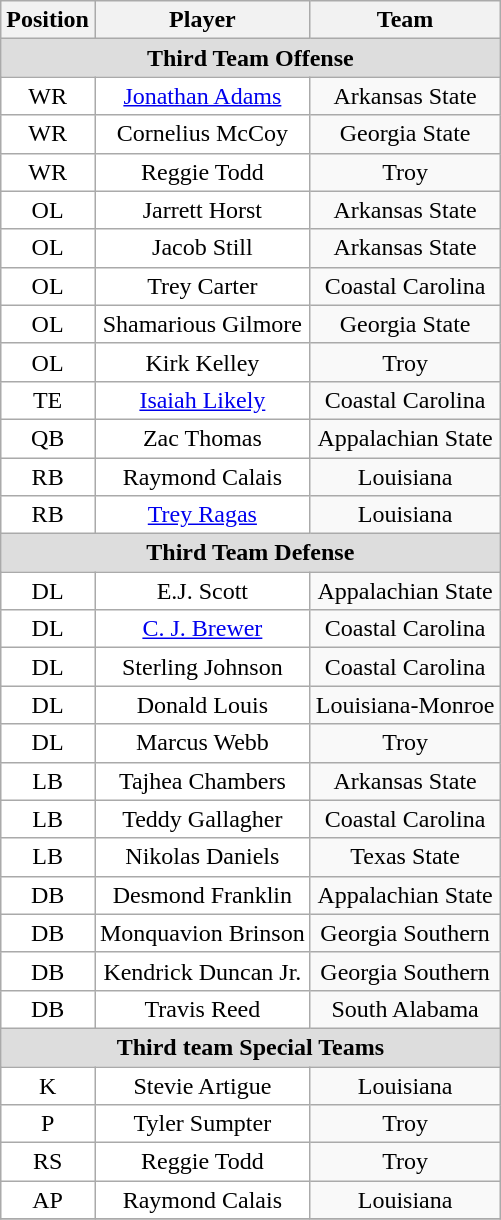<table class="wikitable" border="0">
<tr>
<th>Position</th>
<th>Player</th>
<th>Team</th>
</tr>
<tr>
<td colspan="3" style="text-align:center; background:#ddd;"><strong>Third Team Offense</strong></td>
</tr>
<tr style="text-align:center;">
<td style="background:white">WR</td>
<td style="background:white"><a href='#'>Jonathan Adams</a></td>
<td style=>Arkansas State</td>
</tr>
<tr style="text-align:center;">
<td style="background:white">WR</td>
<td style="background:white">Cornelius McCoy</td>
<td style=>Georgia State</td>
</tr>
<tr style="text-align:center;">
<td style="background:white">WR</td>
<td style="background:white">Reggie Todd</td>
<td style=>Troy</td>
</tr>
<tr style="text-align:center;">
<td style="background:white">OL</td>
<td style="background:white">Jarrett Horst</td>
<td style=>Arkansas State</td>
</tr>
<tr style="text-align:center;">
<td style="background:white">OL</td>
<td style="background:white">Jacob Still</td>
<td style=>Arkansas State</td>
</tr>
<tr style="text-align:center;">
<td style="background:white">OL</td>
<td style="background:white">Trey Carter</td>
<td style=>Coastal Carolina</td>
</tr>
<tr style="text-align:center;">
<td style="background:white">OL</td>
<td style="background:white">Shamarious Gilmore</td>
<td style=>Georgia State</td>
</tr>
<tr style="text-align:center;">
<td style="background:white">OL</td>
<td style="background:white">Kirk Kelley</td>
<td style=>Troy</td>
</tr>
<tr style="text-align:center;">
<td style="background:white">TE</td>
<td style="background:white"><a href='#'>Isaiah Likely</a></td>
<td style=>Coastal Carolina</td>
</tr>
<tr style="text-align:center;">
<td style="background:white">QB</td>
<td style="background:white">Zac Thomas</td>
<td style=>Appalachian State</td>
</tr>
<tr style="text-align:center;">
<td style="background:white">RB</td>
<td style="background:white">Raymond Calais</td>
<td style=>Louisiana</td>
</tr>
<tr style="text-align:center;">
<td style="background:white">RB</td>
<td style="background:white"><a href='#'>Trey Ragas</a></td>
<td style=>Louisiana</td>
</tr>
<tr>
<td colspan="3" style="text-align:center; background:#ddd;"><strong>Third Team Defense</strong></td>
</tr>
<tr style="text-align:center;">
<td style="background:white">DL</td>
<td style="background:white">E.J. Scott</td>
<td style=>Appalachian State</td>
</tr>
<tr style="text-align:center;">
<td style="background:white">DL</td>
<td style="background:white"><a href='#'>C. J. Brewer</a></td>
<td style=>Coastal Carolina</td>
</tr>
<tr style="text-align:center;">
<td style="background:white">DL</td>
<td style="background:white">Sterling Johnson</td>
<td style=>Coastal Carolina</td>
</tr>
<tr style="text-align:center;">
<td style="background:white">DL</td>
<td style="background:white">Donald Louis</td>
<td style=>Louisiana-Monroe</td>
</tr>
<tr style="text-align:center;">
<td style="background:white">DL</td>
<td style="background:white">Marcus Webb</td>
<td style=>Troy</td>
</tr>
<tr style="text-align:center;">
<td style="background:white">LB</td>
<td style="background:white">Tajhea Chambers</td>
<td style=>Arkansas State</td>
</tr>
<tr style="text-align:center;">
<td style="background:white">LB</td>
<td style="background:white">Teddy Gallagher</td>
<td style=>Coastal Carolina</td>
</tr>
<tr style="text-align:center;">
<td style="background:white">LB</td>
<td style="background:white">Nikolas Daniels</td>
<td style=>Texas State</td>
</tr>
<tr style="text-align:center;">
<td style="background:white">DB</td>
<td style="background:white">Desmond Franklin</td>
<td style=>Appalachian State</td>
</tr>
<tr style="text-align:center;">
<td style="background:white">DB</td>
<td style="background:white">Monquavion Brinson</td>
<td style=>Georgia Southern</td>
</tr>
<tr style="text-align:center;">
<td style="background:white">DB</td>
<td style="background:white">Kendrick Duncan Jr.</td>
<td style=>Georgia Southern</td>
</tr>
<tr style="text-align:center;">
<td style="background:white">DB</td>
<td style="background:white">Travis Reed</td>
<td style=>South Alabama</td>
</tr>
<tr>
<td colspan="3" style="text-align:center; background:#ddd;"><strong>Third team Special Teams</strong></td>
</tr>
<tr style="text-align:center;">
<td style="background:white">K</td>
<td style="background:white">Stevie Artigue</td>
<td style=>Louisiana</td>
</tr>
<tr style="text-align:center;">
<td style="background:white">P</td>
<td style="background:white">Tyler Sumpter</td>
<td style=>Troy</td>
</tr>
<tr style="text-align:center;">
<td style="background:white">RS</td>
<td style="background:white">Reggie Todd</td>
<td style=>Troy</td>
</tr>
<tr style="text-align:center;">
<td style="background:white">AP</td>
<td style="background:white">Raymond Calais</td>
<td style=>Louisiana</td>
</tr>
<tr style="text-align:center;">
</tr>
</table>
